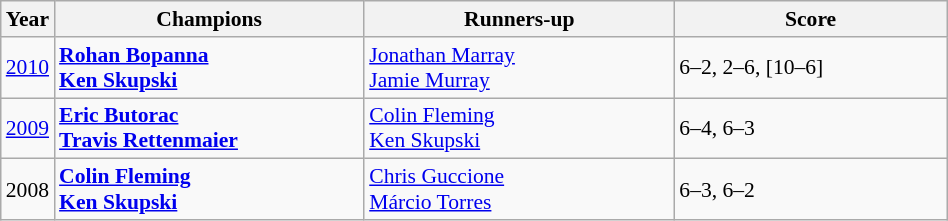<table class="wikitable" style="font-size:90%">
<tr>
<th>Year</th>
<th width="200">Champions</th>
<th width="200">Runners-up</th>
<th width="175">Score</th>
</tr>
<tr>
<td><a href='#'>2010</a></td>
<td> <strong><a href='#'>Rohan Bopanna</a></strong><br> <strong><a href='#'>Ken Skupski</a></strong></td>
<td> <a href='#'>Jonathan Marray</a><br> <a href='#'>Jamie Murray</a></td>
<td>6–2, 2–6, [10–6]</td>
</tr>
<tr>
<td><a href='#'>2009</a></td>
<td> <strong><a href='#'>Eric Butorac</a></strong><br> <strong><a href='#'>Travis Rettenmaier</a></strong></td>
<td> <a href='#'>Colin Fleming</a><br> <a href='#'>Ken Skupski</a></td>
<td>6–4, 6–3</td>
</tr>
<tr>
<td>2008</td>
<td> <strong><a href='#'>Colin Fleming</a></strong><br> <strong><a href='#'>Ken Skupski</a></strong></td>
<td> <a href='#'>Chris Guccione</a><br> <a href='#'>Márcio Torres</a></td>
<td>6–3, 6–2</td>
</tr>
</table>
